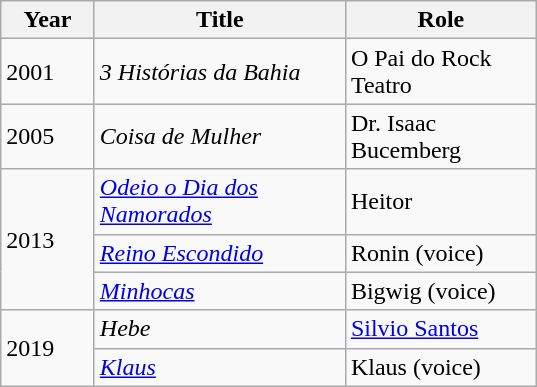<table class="wikitable sortable">
<tr>
<th width=055>Year</th>
<th width=160>Title</th>
<th width=120>Role</th>
</tr>
<tr>
<td>2001</td>
<td><em>3 Histórias da Bahia</em></td>
<td>O Pai do Rock Teatro</td>
</tr>
<tr>
<td>2005</td>
<td><em>Coisa de Mulher</em></td>
<td>Dr. Isaac Bucemberg</td>
</tr>
<tr>
<td rowspan=3>2013</td>
<td><em><a href='#'>Odeio o Dia dos Namorados</a></em></td>
<td>Heitor</td>
</tr>
<tr>
<td><em><a href='#'>Reino Escondido</a></em></td>
<td>Ronin (voice)</td>
</tr>
<tr>
<td><em><a href='#'>Minhocas</a></em></td>
<td>Bigwig (voice)</td>
</tr>
<tr>
<td rowspan=2>2019</td>
<td><em>Hebe</em></td>
<td><a href='#'>Silvio Santos</a></td>
</tr>
<tr>
<td><em><a href='#'>Klaus</a></em></td>
<td>Klaus (voice)</td>
</tr>
</table>
